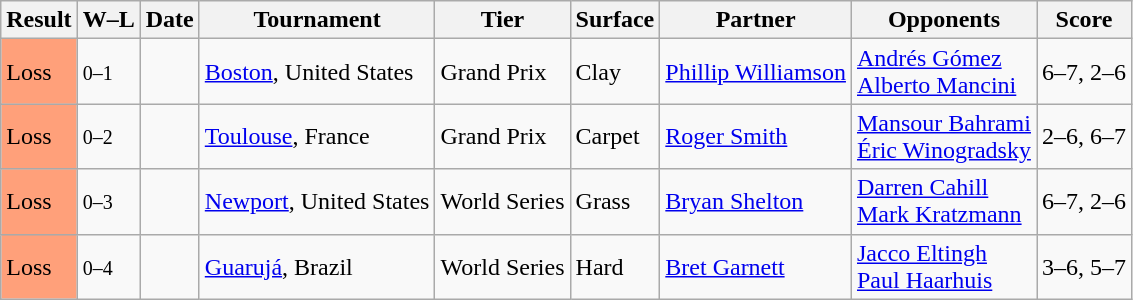<table class="sortable wikitable">
<tr>
<th>Result</th>
<th class="unsortable">W–L</th>
<th>Date</th>
<th>Tournament</th>
<th>Tier</th>
<th>Surface</th>
<th>Partner</th>
<th>Opponents</th>
<th class="unsortable">Score</th>
</tr>
<tr>
<td style="background:#ffa07a;">Loss</td>
<td><small>0–1</small></td>
<td><a href='#'></a></td>
<td><a href='#'>Boston</a>, United States</td>
<td>Grand Prix</td>
<td>Clay</td>
<td> <a href='#'>Phillip Williamson</a></td>
<td> <a href='#'>Andrés Gómez</a> <br>  <a href='#'>Alberto Mancini</a></td>
<td>6–7, 2–6</td>
</tr>
<tr>
<td style="background:#ffa07a;">Loss</td>
<td><small>0–2</small></td>
<td><a href='#'></a></td>
<td><a href='#'>Toulouse</a>, France</td>
<td>Grand Prix</td>
<td>Carpet</td>
<td> <a href='#'>Roger Smith</a></td>
<td> <a href='#'>Mansour Bahrami</a> <br>  <a href='#'>Éric Winogradsky</a></td>
<td>2–6, 6–7</td>
</tr>
<tr>
<td style="background:#ffa07a;">Loss</td>
<td><small>0–3</small></td>
<td><a href='#'></a></td>
<td><a href='#'>Newport</a>, United States</td>
<td>World Series</td>
<td>Grass</td>
<td> <a href='#'>Bryan Shelton</a></td>
<td> <a href='#'>Darren Cahill</a> <br>  <a href='#'>Mark Kratzmann</a></td>
<td>6–7, 2–6</td>
</tr>
<tr>
<td style="background:#ffa07a;">Loss</td>
<td><small>0–4</small></td>
<td><a href='#'></a></td>
<td><a href='#'>Guarujá</a>, Brazil</td>
<td>World Series</td>
<td>Hard</td>
<td> <a href='#'>Bret Garnett</a></td>
<td> <a href='#'>Jacco Eltingh</a> <br>  <a href='#'>Paul Haarhuis</a></td>
<td>3–6, 5–7</td>
</tr>
</table>
